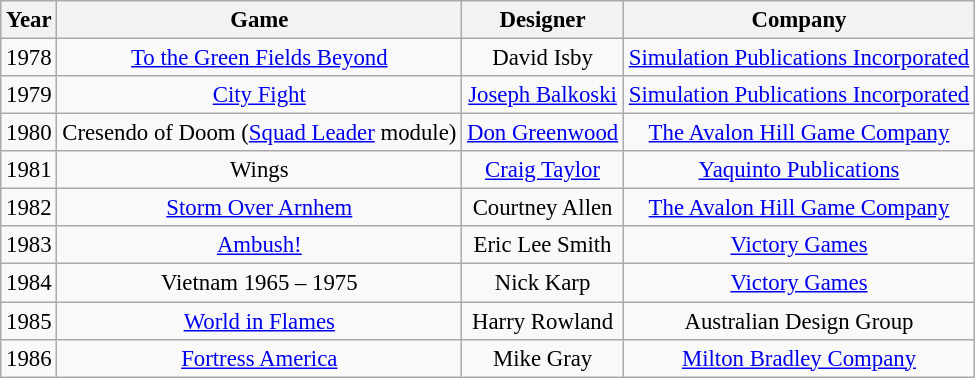<table class="wikitable" style="font-size: 95%">
<tr>
<th>Year</th>
<th>Game</th>
<th>Designer</th>
<th>Company</th>
</tr>
<tr align="center">
<td>1978</td>
<td><a href='#'>To the Green Fields Beyond</a></td>
<td>David Isby</td>
<td><a href='#'>Simulation Publications Incorporated</a></td>
</tr>
<tr align="center">
<td>1979</td>
<td><a href='#'>City Fight</a></td>
<td><a href='#'>Joseph Balkoski</a></td>
<td><a href='#'>Simulation Publications Incorporated</a></td>
</tr>
<tr align="center">
<td>1980</td>
<td>Cresendo of Doom (<a href='#'>Squad Leader</a> module)</td>
<td><a href='#'>Don Greenwood</a></td>
<td><a href='#'>The Avalon Hill Game Company</a></td>
</tr>
<tr align="center">
<td>1981</td>
<td>Wings</td>
<td><a href='#'>Craig Taylor</a></td>
<td><a href='#'>Yaquinto Publications</a></td>
</tr>
<tr align="center">
<td>1982</td>
<td><a href='#'>Storm Over Arnhem</a></td>
<td>Courtney Allen</td>
<td><a href='#'>The Avalon Hill Game Company</a></td>
</tr>
<tr align="center">
<td>1983</td>
<td><a href='#'>Ambush!</a></td>
<td>Eric Lee Smith</td>
<td><a href='#'>Victory Games</a></td>
</tr>
<tr align="center">
<td>1984</td>
<td>Vietnam 1965 – 1975</td>
<td>Nick Karp</td>
<td><a href='#'>Victory Games</a></td>
</tr>
<tr align="center">
<td>1985</td>
<td><a href='#'>World in Flames</a></td>
<td>Harry Rowland</td>
<td>Australian Design Group</td>
</tr>
<tr align="center">
<td>1986</td>
<td><a href='#'>Fortress America</a></td>
<td>Mike Gray</td>
<td><a href='#'>Milton Bradley Company</a></td>
</tr>
</table>
